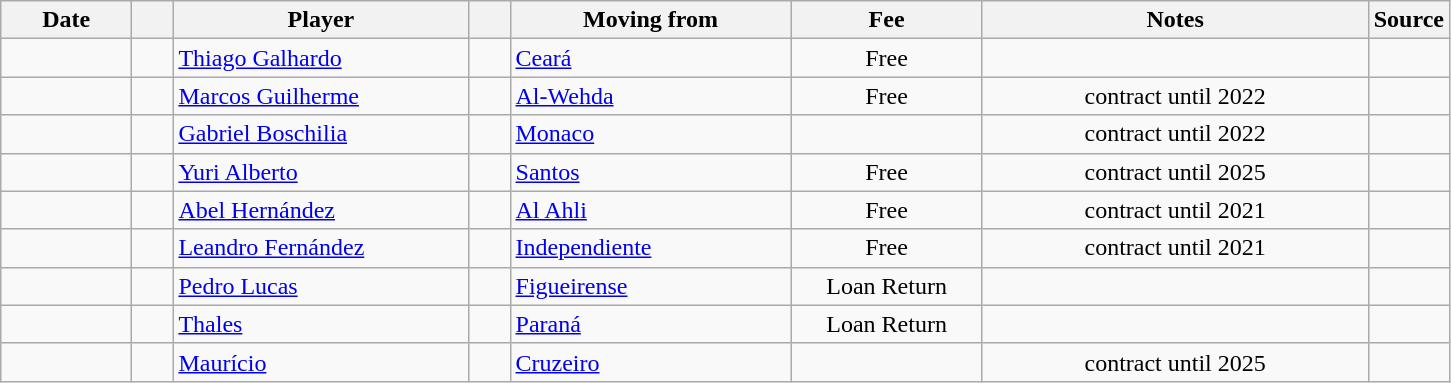<table class="wikitable sortable">
<tr>
<th style="width:80px;">Date</th>
<th style="width:20px;"></th>
<th style="width:190px;">Player</th>
<th style="width:20px;"></th>
<th style="width:180px;">Moving from</th>
<th style="width:120px;" class="unsortable">Fee</th>
<th style="width:250px;" class="unsortable">Notes</th>
<th style="width:20px;">Source</th>
</tr>
<tr>
<td></td>
<td align="center"></td>
<td> <a href='#'>Thiago Galhardo</a></td>
<td align=center></td>
<td> <a href='#'>Ceará</a></td>
<td align=center>Free</td>
<td align=center></td>
<td><small> </small></td>
</tr>
<tr>
<td></td>
<td align="center"></td>
<td> <a href='#'>Marcos Guilherme</a></td>
<td align=center></td>
<td> <a href='#'>Al-Wehda</a></td>
<td align=center>Free</td>
<td align=center>contract until 2022</td>
<td><small> </small></td>
</tr>
<tr>
<td></td>
<td align="center"></td>
<td> <a href='#'>Gabriel Boschilia</a></td>
<td align=center></td>
<td> <a href='#'>Monaco</a></td>
<td align=center></td>
<td align=center>contract until 2022</td>
<td><small> </small></td>
</tr>
<tr>
<td></td>
<td align="center"></td>
<td> <a href='#'>Yuri Alberto</a></td>
<td align=center></td>
<td> <a href='#'>Santos</a></td>
<td align=center>Free</td>
<td align=center>contract until 2025</td>
<td><small></small></td>
</tr>
<tr>
<td></td>
<td align="center"></td>
<td> <a href='#'>Abel Hernández</a></td>
<td align=center></td>
<td> <a href='#'>Al Ahli</a></td>
<td align=center>Free</td>
<td align=center>contract until 2021</td>
<td><small></small></td>
</tr>
<tr>
<td></td>
<td align="center"></td>
<td> <a href='#'>Leandro Fernández</a></td>
<td align=center></td>
<td> <a href='#'>Independiente</a></td>
<td align=center>Free</td>
<td align=center>contract until 2021</td>
<td><small></small></td>
</tr>
<tr>
<td></td>
<td align="center"></td>
<td> <a href='#'>Pedro Lucas</a></td>
<td align=center></td>
<td> <a href='#'>Figueirense</a></td>
<td align=center>Loan Return</td>
<td align=center></td>
<td></td>
</tr>
<tr>
<td></td>
<td align="center"></td>
<td> <a href='#'>Thales</a></td>
<td align=center></td>
<td> <a href='#'>Paraná</a></td>
<td align=center>Loan Return</td>
<td align=center></td>
<td></td>
</tr>
<tr>
<td></td>
<td align="center"></td>
<td> <a href='#'>Maurício</a></td>
<td align=center></td>
<td> <a href='#'>Cruzeiro</a></td>
<td align=center></td>
<td align=center>contract until 2025</td>
<td></td>
</tr>
</table>
